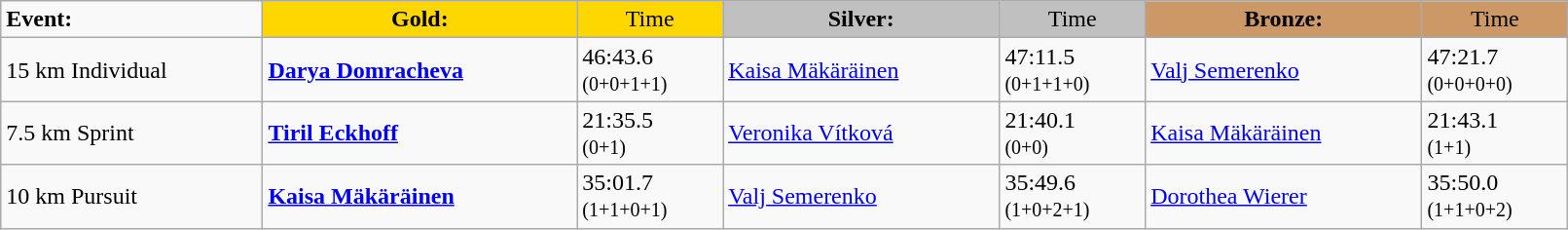<table class="wikitable" width=85%>
<tr>
<td><strong>Event:</strong></td>
<td style="text-align:center;background-color:gold;"><strong>Gold:</strong></td>
<td style="text-align:center;background-color:gold;">Time</td>
<td style="text-align:center;background-color:silver;"><strong>Silver:</strong></td>
<td style="text-align:center;background-color:silver;">Time</td>
<td style="text-align:center;background-color:#CC9966;"><strong>Bronze:</strong></td>
<td style="text-align:center;background-color:#CC9966;">Time</td>
</tr>
<tr>
<td>15 km Individual<br></td>
<td><strong><a href='#'>Darya Domracheva</a></strong><br><small></small></td>
<td>46:43.6<br><small>(0+0+1+1)</small></td>
<td><a href='#'>Kaisa Mäkäräinen</a><br><small></small></td>
<td>47:11.5<br><small>(0+1+1+0)</small></td>
<td><a href='#'>Valj Semerenko</a><br><small></small></td>
<td>47:21.7<br><small>(0+0+0+0)</small></td>
</tr>
<tr>
<td>7.5 km Sprint<br></td>
<td><strong><a href='#'>Tiril Eckhoff</a></strong><br><small></small></td>
<td>21:35.5<br><small>(0+1)</small></td>
<td><a href='#'>Veronika Vítková</a><br><small></small></td>
<td>21:40.1<br><small>(0+0)</small></td>
<td><a href='#'>Kaisa Mäkäräinen</a><br><small></small></td>
<td>21:43.1<br><small>(1+1)</small></td>
</tr>
<tr>
<td>10 km Pursuit<br></td>
<td><strong><a href='#'>Kaisa Mäkäräinen</a></strong><br><small></small></td>
<td>35:01.7<br><small>(1+1+0+1)</small></td>
<td><a href='#'>Valj Semerenko</a><br><small></small></td>
<td>35:49.6<br><small>(1+0+2+1)</small></td>
<td><a href='#'>Dorothea Wierer</a><br><small></small></td>
<td>35:50.0<br><small>(1+1+0+2)</small></td>
</tr>
</table>
